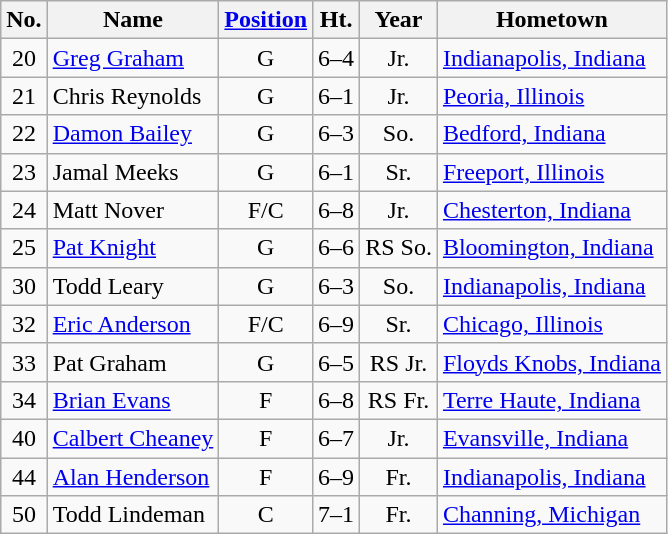<table class="wikitable" style="text-align:center">
<tr>
<th>No.</th>
<th>Name</th>
<th><a href='#'>Position</a></th>
<th>Ht.</th>
<th>Year</th>
<th>Hometown</th>
</tr>
<tr>
<td>20</td>
<td style="text-align:left"><a href='#'>Greg Graham</a></td>
<td>G</td>
<td>6–4</td>
<td>Jr.</td>
<td style="text-align:left"><a href='#'>Indianapolis, Indiana</a></td>
</tr>
<tr>
<td>21</td>
<td style="text-align:left">Chris Reynolds</td>
<td>G</td>
<td>6–1</td>
<td>Jr.</td>
<td style="text-align:left"><a href='#'>Peoria, Illinois</a></td>
</tr>
<tr>
<td>22</td>
<td style="text-align:left"><a href='#'>Damon Bailey</a></td>
<td>G</td>
<td>6–3</td>
<td>So.</td>
<td style="text-align:left"><a href='#'>Bedford, Indiana</a></td>
</tr>
<tr>
<td>23</td>
<td style="text-align:left">Jamal Meeks</td>
<td>G</td>
<td>6–1</td>
<td>Sr.</td>
<td style="text-align:left"><a href='#'>Freeport, Illinois</a></td>
</tr>
<tr>
<td>24</td>
<td style="text-align:left">Matt Nover</td>
<td>F/C</td>
<td>6–8</td>
<td>Jr.</td>
<td style="text-align:left"><a href='#'>Chesterton, Indiana</a></td>
</tr>
<tr>
<td>25</td>
<td style="text-align:left"><a href='#'>Pat Knight</a></td>
<td>G</td>
<td>6–6</td>
<td>RS So.</td>
<td style="text-align:left"><a href='#'>Bloomington, Indiana</a></td>
</tr>
<tr>
<td>30</td>
<td style="text-align:left">Todd Leary</td>
<td>G</td>
<td>6–3</td>
<td>So.</td>
<td style="text-align:left"><a href='#'>Indianapolis, Indiana</a></td>
</tr>
<tr>
<td>32</td>
<td style="text-align:left"><a href='#'>Eric Anderson</a></td>
<td>F/C</td>
<td>6–9</td>
<td>Sr.</td>
<td style="text-align:left"><a href='#'>Chicago, Illinois</a></td>
</tr>
<tr>
<td>33</td>
<td style="text-align:left">Pat Graham</td>
<td>G</td>
<td>6–5</td>
<td>RS Jr.</td>
<td style="text-align:left"><a href='#'>Floyds Knobs, Indiana</a></td>
</tr>
<tr>
<td>34</td>
<td style="text-align:left"><a href='#'>Brian Evans</a></td>
<td>F</td>
<td>6–8</td>
<td>RS Fr.</td>
<td style="text-align:left"><a href='#'>Terre Haute, Indiana</a></td>
</tr>
<tr>
<td>40</td>
<td style="text-align:left"><a href='#'>Calbert Cheaney</a></td>
<td>F</td>
<td>6–7</td>
<td>Jr.</td>
<td style="text-align:left"><a href='#'>Evansville, Indiana</a></td>
</tr>
<tr>
<td>44</td>
<td style="text-align:left"><a href='#'>Alan Henderson</a></td>
<td>F</td>
<td>6–9</td>
<td>Fr.</td>
<td style="text-align:left"><a href='#'>Indianapolis, Indiana</a></td>
</tr>
<tr>
<td>50</td>
<td style="text-align:left">Todd Lindeman</td>
<td>C</td>
<td>7–1</td>
<td>Fr.</td>
<td style="text-align:left"><a href='#'>Channing, Michigan</a></td>
</tr>
</table>
